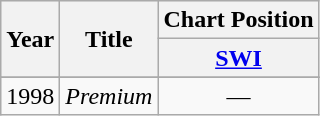<table class="wikitable">
<tr style="background-color:#efefef;">
<th rowspan="2">Year</th>
<th rowspan="2">Title</th>
<th colspan="9">Chart Position</th>
</tr>
<tr style="background-color:#efefef;">
<th> <a href='#'>SWI</a></th>
</tr>
<tr align="center">
</tr>
<tr align="center">
<td>1998</td>
<td><em>Premium</em></td>
<td>—</td>
</tr>
</table>
